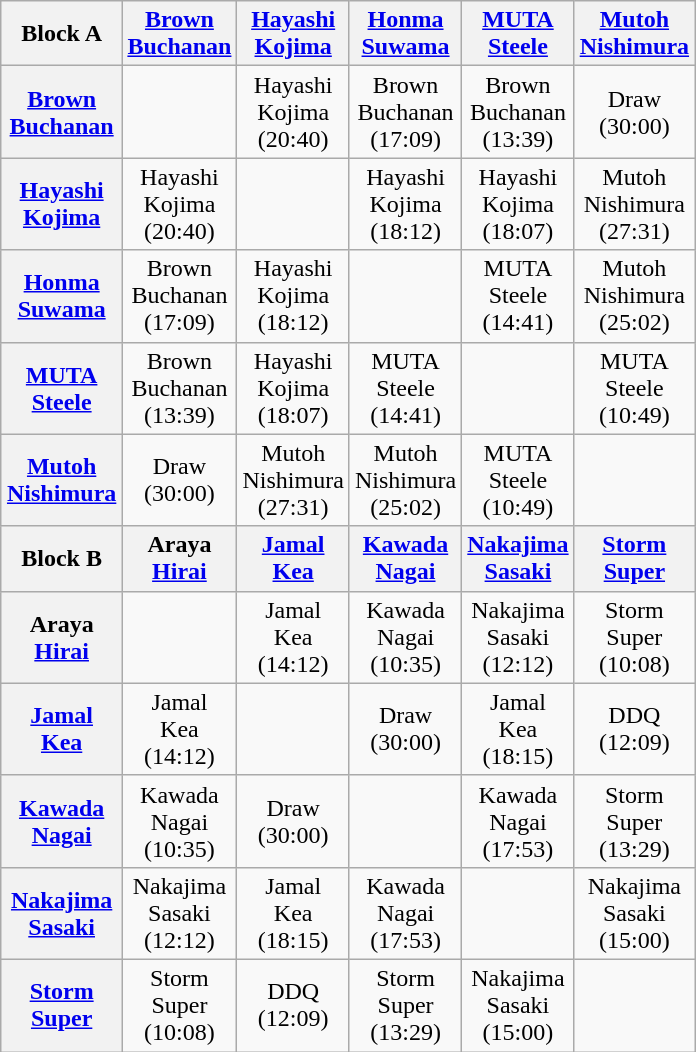<table class="wikitable" style="text-align:center; margin: 1em auto 1em auto">
<tr>
<th>Block A</th>
<th><a href='#'>Brown</a><br><a href='#'>Buchanan</a></th>
<th><a href='#'>Hayashi</a><br><a href='#'>Kojima</a></th>
<th><a href='#'>Honma</a><br><a href='#'>Suwama</a></th>
<th><a href='#'>MUTA</a><br><a href='#'>Steele</a></th>
<th><a href='#'>Mutoh</a><br><a href='#'>Nishimura</a></th>
</tr>
<tr>
<th><a href='#'>Brown</a><br><a href='#'>Buchanan</a></th>
<td></td>
<td>Hayashi<br>Kojima<br>(20:40)</td>
<td>Brown<br>Buchanan<br>(17:09)</td>
<td>Brown<br>Buchanan<br>(13:39)</td>
<td>Draw<br>(30:00)</td>
</tr>
<tr>
<th><a href='#'>Hayashi</a><br><a href='#'>Kojima</a></th>
<td>Hayashi<br>Kojima<br>(20:40)</td>
<td></td>
<td>Hayashi<br>Kojima<br>(18:12)</td>
<td>Hayashi<br>Kojima<br>(18:07)</td>
<td>Mutoh<br>Nishimura<br>(27:31)</td>
</tr>
<tr>
<th><a href='#'>Honma</a><br><a href='#'>Suwama</a></th>
<td>Brown<br>Buchanan<br>(17:09)</td>
<td>Hayashi<br>Kojima<br>(18:12)</td>
<td></td>
<td>MUTA<br>Steele<br>(14:41)</td>
<td>Mutoh<br>Nishimura<br>(25:02)</td>
</tr>
<tr>
<th><a href='#'>MUTA</a><br><a href='#'>Steele</a></th>
<td>Brown<br>Buchanan<br>(13:39)</td>
<td>Hayashi<br>Kojima<br>(18:07)</td>
<td>MUTA<br>Steele<br>(14:41)</td>
<td></td>
<td>MUTA<br>Steele<br>(10:49)</td>
</tr>
<tr>
<th><a href='#'>Mutoh</a><br><a href='#'>Nishimura</a></th>
<td>Draw<br>(30:00)</td>
<td>Mutoh<br>Nishimura<br>(27:31)</td>
<td>Mutoh<br>Nishimura<br>(25:02)</td>
<td>MUTA<br>Steele<br>(10:49)</td>
<td></td>
</tr>
<tr>
<th>Block B</th>
<th>Araya<br><a href='#'>Hirai</a></th>
<th><a href='#'>Jamal</a><br><a href='#'>Kea</a></th>
<th><a href='#'>Kawada</a><br><a href='#'>Nagai</a></th>
<th><a href='#'>Nakajima</a><br><a href='#'>Sasaki</a></th>
<th><a href='#'>Storm</a><br><a href='#'>Super</a></th>
</tr>
<tr>
<th>Araya<br><a href='#'>Hirai</a></th>
<td></td>
<td>Jamal<br>Kea<br>(14:12)</td>
<td>Kawada<br>Nagai<br>(10:35)</td>
<td>Nakajima<br>Sasaki<br>(12:12)</td>
<td>Storm<br>Super<br>(10:08)</td>
</tr>
<tr>
<th><a href='#'>Jamal</a><br><a href='#'>Kea</a></th>
<td>Jamal<br>Kea<br>(14:12)</td>
<td></td>
<td>Draw<br>(30:00)</td>
<td>Jamal<br>Kea<br>(18:15)</td>
<td>DDQ<br>(12:09)</td>
</tr>
<tr>
<th><a href='#'>Kawada</a><br><a href='#'>Nagai</a></th>
<td>Kawada<br>Nagai<br>(10:35)</td>
<td>Draw<br>(30:00)</td>
<td></td>
<td>Kawada<br>Nagai<br>(17:53)</td>
<td>Storm<br>Super<br>(13:29)</td>
</tr>
<tr>
<th><a href='#'>Nakajima</a><br><a href='#'>Sasaki</a></th>
<td>Nakajima<br>Sasaki<br>(12:12)</td>
<td>Jamal<br>Kea<br>(18:15)</td>
<td>Kawada<br>Nagai<br>(17:53)</td>
<td></td>
<td>Nakajima<br>Sasaki<br>(15:00)</td>
</tr>
<tr>
<th><a href='#'>Storm</a><br><a href='#'>Super</a></th>
<td>Storm<br>Super<br>(10:08)</td>
<td>DDQ<br>(12:09)</td>
<td>Storm<br>Super<br>(13:29)</td>
<td>Nakajima<br>Sasaki<br>(15:00)</td>
<td></td>
</tr>
</table>
